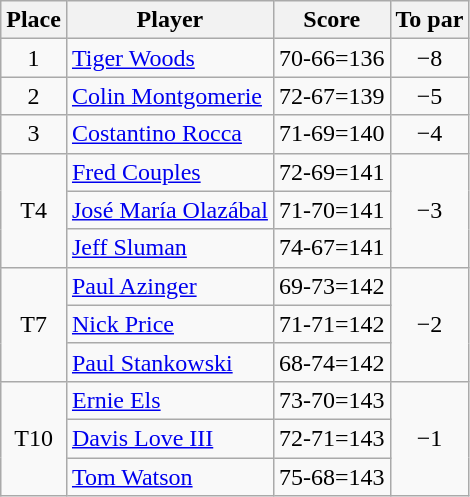<table class="wikitable">
<tr>
<th>Place</th>
<th>Player</th>
<th>Score</th>
<th>To par</th>
</tr>
<tr>
<td align=center>1</td>
<td> <a href='#'>Tiger Woods</a></td>
<td>70-66=136</td>
<td align=center>−8</td>
</tr>
<tr>
<td align=center>2</td>
<td> <a href='#'>Colin Montgomerie</a></td>
<td>72-67=139</td>
<td align=center>−5</td>
</tr>
<tr>
<td align=center>3</td>
<td> <a href='#'>Costantino Rocca</a></td>
<td>71-69=140</td>
<td align=center>−4</td>
</tr>
<tr>
<td rowspan="3" align=center>T4</td>
<td> <a href='#'>Fred Couples</a></td>
<td>72-69=141</td>
<td rowspan="3" align=center>−3</td>
</tr>
<tr>
<td> <a href='#'>José María Olazábal</a></td>
<td align=center>71-70=141</td>
</tr>
<tr>
<td> <a href='#'>Jeff Sluman</a></td>
<td align=center>74-67=141</td>
</tr>
<tr>
<td rowspan="3" align=center>T7</td>
<td> <a href='#'>Paul Azinger</a></td>
<td>69-73=142</td>
<td rowspan="3" align=center>−2</td>
</tr>
<tr>
<td> <a href='#'>Nick Price</a></td>
<td align=center>71-71=142</td>
</tr>
<tr>
<td> <a href='#'>Paul Stankowski</a></td>
<td align=center>68-74=142</td>
</tr>
<tr>
<td rowspan="3" align=center>T10</td>
<td> <a href='#'>Ernie Els</a></td>
<td>73-70=143</td>
<td rowspan="3" align=center>−1</td>
</tr>
<tr>
<td> <a href='#'>Davis Love III</a></td>
<td align=center>72-71=143</td>
</tr>
<tr>
<td> <a href='#'>Tom Watson</a></td>
<td align=center>75-68=143</td>
</tr>
</table>
